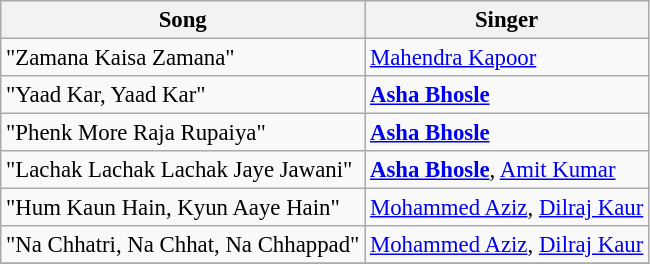<table class="wikitable" style="font-size:95%;">
<tr>
<th>Song</th>
<th>Singer</th>
</tr>
<tr>
<td>"Zamana Kaisa Zamana"</td>
<td><a href='#'>Mahendra Kapoor</a></td>
</tr>
<tr>
<td>"Yaad Kar, Yaad Kar"</td>
<td><strong><a href='#'>Asha Bhosle</a></strong></td>
</tr>
<tr>
<td>"Phenk More Raja Rupaiya"</td>
<td><strong><a href='#'>Asha Bhosle</a></strong></td>
</tr>
<tr>
<td>"Lachak Lachak Lachak Jaye Jawani"</td>
<td><strong><a href='#'>Asha Bhosle</a></strong>, <a href='#'>Amit Kumar</a></td>
</tr>
<tr>
<td>"Hum Kaun Hain, Kyun Aaye Hain"</td>
<td><a href='#'>Mohammed Aziz</a>, <a href='#'>Dilraj Kaur</a></td>
</tr>
<tr>
<td>"Na Chhatri, Na Chhat, Na Chhappad"</td>
<td><a href='#'>Mohammed Aziz</a>, <a href='#'>Dilraj Kaur</a></td>
</tr>
<tr>
</tr>
</table>
